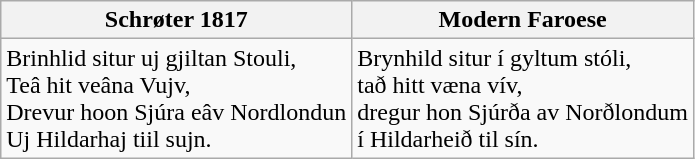<table class="wikitable">
<tr>
<th>Schrøter 1817</th>
<th>Modern Faroese</th>
</tr>
<tr>
<td lang="fo">Brinhlid situr uj gjiltan Stouli,<br>Teâ hit veâna Vujv,<br>Drevur hoon Sjúra eâv Nordlondun<br>Uj Hildarhaj tiil sujn.</td>
<td lang="fo">Brynhild situr í gyltum stóli,<br>tað hitt væna vív,<br>dregur hon Sjúrða av Norðlondum<br>í Hildarheið til sín.</td>
</tr>
</table>
